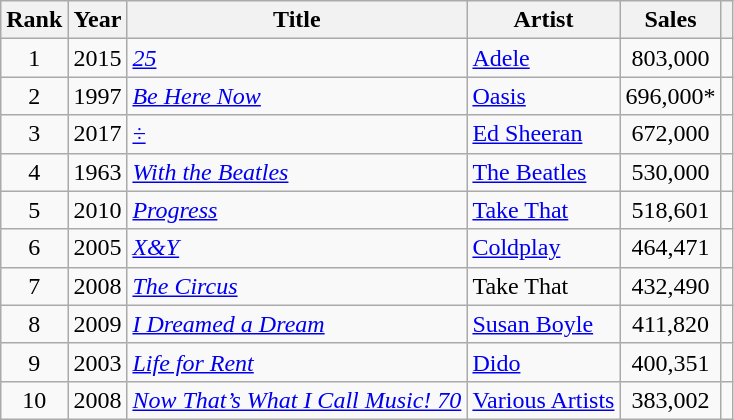<table class="wikitable sortable" style="text-align:center;">
<tr>
<th>Rank</th>
<th>Year</th>
<th>Title</th>
<th>Artist</th>
<th>Sales</th>
<th></th>
</tr>
<tr>
<td>1</td>
<td>2015</td>
<td style="text-align: left;"><em><a href='#'>25</a></em></td>
<td style="text-align: left;"><a href='#'>Adele</a></td>
<td>803,000</td>
<td></td>
</tr>
<tr>
<td>2</td>
<td>1997</td>
<td style="text-align: left;"><em><a href='#'>Be Here Now</a></em></td>
<td style="text-align: left;"><a href='#'>Oasis</a></td>
<td>696,000*</td>
<td></td>
</tr>
<tr>
<td>3</td>
<td>2017</td>
<td style="text-align: left;"><em><a href='#'>÷</a></em></td>
<td style="text-align: left;"><a href='#'>Ed Sheeran</a></td>
<td>672,000</td>
<td></td>
</tr>
<tr>
<td>4</td>
<td>1963</td>
<td style="text-align: left;"><em><a href='#'>With the Beatles</a></em></td>
<td style="text-align: left;"><a href='#'>The Beatles</a></td>
<td>530,000</td>
<td></td>
</tr>
<tr>
<td>5</td>
<td>2010</td>
<td style="text-align: left;"><em><a href='#'>Progress</a></em></td>
<td style="text-align: left;"><a href='#'>Take That</a></td>
<td>518,601</td>
<td></td>
</tr>
<tr>
<td>6</td>
<td>2005</td>
<td style="text-align: left;"><em><a href='#'>X&Y</a></em></td>
<td style="text-align: left;"><a href='#'>Coldplay</a></td>
<td>464,471</td>
<td></td>
</tr>
<tr>
<td>7</td>
<td>2008</td>
<td style="text-align: left;"><em><a href='#'>The Circus</a></em></td>
<td style="text-align: left;">Take That</td>
<td>432,490</td>
<td></td>
</tr>
<tr>
<td>8</td>
<td>2009</td>
<td style="text-align: left;"><em><a href='#'>I Dreamed a Dream</a></em></td>
<td style="text-align: left;"><a href='#'>Susan Boyle</a></td>
<td>411,820</td>
<td></td>
</tr>
<tr>
<td>9</td>
<td>2003</td>
<td style="text-align: left;"><em><a href='#'>Life for Rent</a></em></td>
<td style="text-align: left;"><a href='#'>Dido</a></td>
<td>400,351</td>
<td></td>
</tr>
<tr>
<td>10</td>
<td>2008</td>
<td style="text-align: left;"><em><a href='#'>Now That’s What I Call Music! 70</a></em></td>
<td style="text-align: left;"><a href='#'>Various Artists</a></td>
<td>383,002</td>
<td></td>
</tr>
</table>
